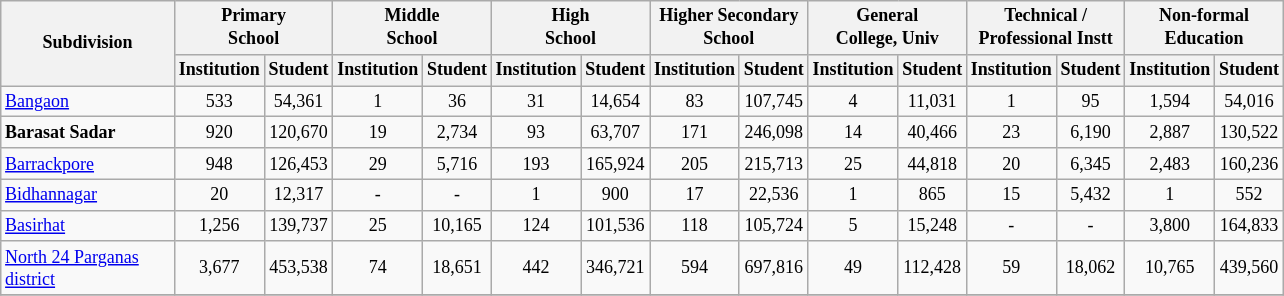<table class="wikitable" style="text-align:center;font-size: 9pt">
<tr>
<th width="110" rowspan="2">Subdivision</th>
<th colspan="2">Primary<br>School</th>
<th colspan="2">Middle<br>School</th>
<th colspan="2">High<br>School</th>
<th colspan="2">Higher Secondary<br>School</th>
<th colspan="2">General<br>College, Univ</th>
<th colspan="2">Technical /<br>Professional Instt</th>
<th colspan="2">Non-formal<br>Education</th>
</tr>
<tr>
<th width="30">Institution</th>
<th width="30">Student</th>
<th width="30">Institution</th>
<th width="30">Student</th>
<th width="30">Institution</th>
<th width="30">Student</th>
<th width="30">Institution</th>
<th width="30">Student</th>
<th width="30">Institution</th>
<th width="30">Student</th>
<th width="30">Institution</th>
<th width="30">Student</th>
<th width="30">Institution</th>
<th width="30">Student<br></th>
</tr>
<tr>
<td align=left><a href='#'>Bangaon</a></td>
<td align="center">533</td>
<td align="center">54,361</td>
<td align="center">1</td>
<td align="center">36</td>
<td align="center">31</td>
<td align="center">14,654</td>
<td align="center">83</td>
<td align="center">107,745</td>
<td align="center">4</td>
<td align="center">11,031</td>
<td align="center">1</td>
<td align="center">95</td>
<td align="center">1,594</td>
<td align="center">54,016</td>
</tr>
<tr>
<td align=left><strong>Barasat Sadar</strong></td>
<td align="center">920</td>
<td align="center">120,670</td>
<td align="center">19</td>
<td align="center">2,734</td>
<td align="center">93</td>
<td align="center">63,707</td>
<td align="center">171</td>
<td align="center">246,098</td>
<td align="center">14</td>
<td align="center">40,466</td>
<td align="center">23</td>
<td align="center">6,190</td>
<td align="center">2,887</td>
<td align="center">130,522</td>
</tr>
<tr>
<td align=left><a href='#'>Barrackpore</a></td>
<td align="center">948</td>
<td align="center">126,453</td>
<td align="center">29</td>
<td align="center">5,716</td>
<td align="center">193</td>
<td align="center">165,924</td>
<td align="center">205</td>
<td align="center">215,713</td>
<td align="center">25</td>
<td align="center">44,818</td>
<td align="center">20</td>
<td align="center">6,345</td>
<td align="center">2,483</td>
<td align="center">160,236</td>
</tr>
<tr>
<td align=left><a href='#'>Bidhannagar</a></td>
<td align="center">20</td>
<td align="center">12,317</td>
<td align="center">-</td>
<td align="center">-</td>
<td align="center">1</td>
<td align="center">900</td>
<td align="center">17</td>
<td align="center">22,536</td>
<td align="center">1</td>
<td align="center">865</td>
<td align="center">15</td>
<td align="center">5,432</td>
<td align="center">1</td>
<td align="center">552</td>
</tr>
<tr>
<td align=left><a href='#'>Basirhat</a></td>
<td align="center">1,256</td>
<td align="center">139,737</td>
<td align="center">25</td>
<td align="center">10,165</td>
<td align="center">124</td>
<td align="center">101,536</td>
<td align="center">118</td>
<td align="center">105,724</td>
<td align="center">5</td>
<td align="center">15,248</td>
<td align="center">-</td>
<td align="center">-</td>
<td align="center">3,800</td>
<td align="center">164,833</td>
</tr>
<tr>
<td align=left><a href='#'>North 24 Parganas district</a></td>
<td align="center">3,677</td>
<td align="center">453,538</td>
<td align="center">74</td>
<td align="center">18,651</td>
<td align="center">442</td>
<td align="center">346,721</td>
<td align="center">594</td>
<td align="center">697,816</td>
<td align="center">49</td>
<td align="center">112,428</td>
<td align="center">59</td>
<td align="center">18,062</td>
<td align="center">10,765</td>
<td align="center">439,560</td>
</tr>
<tr>
</tr>
</table>
